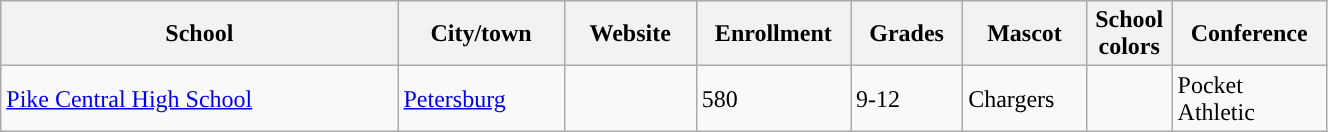<table class="wikitable sortable" width="70%">
<tr>
<th width="20%">School</th>
<th width="08%">City/town</th>
<th width="06%">Website</th>
<th width="04%">Enrollment</th>
<th width="04%">Grades</th>
<th width="04%">Mascot</th>
<th width=01%>School colors</th>
<th width="04%">Conference</th>
</tr>
<tr>
<td><a href='#'>Pike Central High School</a></td>
<td><a href='#'>Petersburg</a></td>
<td></td>
<td>580</td>
<td>9-12</td>
<td>Chargers</td>
<td>  </td>
<td>Pocket Athletic</td>
</tr>
</table>
